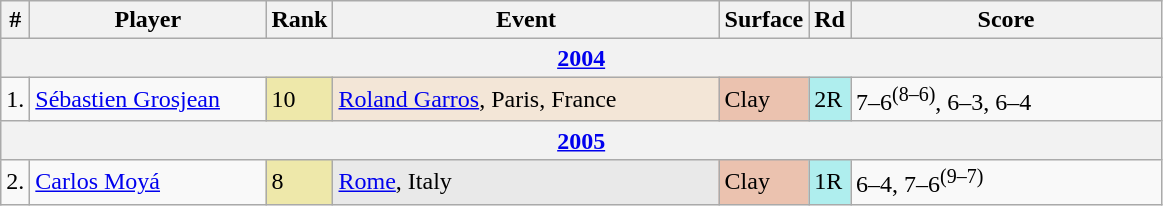<table class="wikitable sortable">
<tr>
<th>#</th>
<th width=150>Player</th>
<th>Rank</th>
<th width=250>Event</th>
<th>Surface</th>
<th>Rd</th>
<th width=200>Score</th>
</tr>
<tr>
<th colspan=7><a href='#'>2004</a></th>
</tr>
<tr>
<td>1.</td>
<td> <a href='#'>Sébastien Grosjean</a></td>
<td bgcolor=EEE8AA>10</td>
<td bgcolor=f3e6d7><a href='#'>Roland Garros</a>, Paris, France</td>
<td bgcolor=#ebc2af>Clay</td>
<td bgcolor=afeeee>2R</td>
<td>7–6<sup>(8–6)</sup>, 6–3, 6–4</td>
</tr>
<tr>
<th colspan=7><a href='#'>2005</a></th>
</tr>
<tr>
<td>2.</td>
<td> <a href='#'>Carlos Moyá</a></td>
<td bgcolor=EEE8AA>8</td>
<td bgcolor=e9e9e9><a href='#'>Rome</a>, Italy</td>
<td bgcolor=#ebc2af>Clay</td>
<td bgcolor=afeeee>1R</td>
<td>6–4, 7–6<sup>(9–7)</sup></td>
</tr>
</table>
